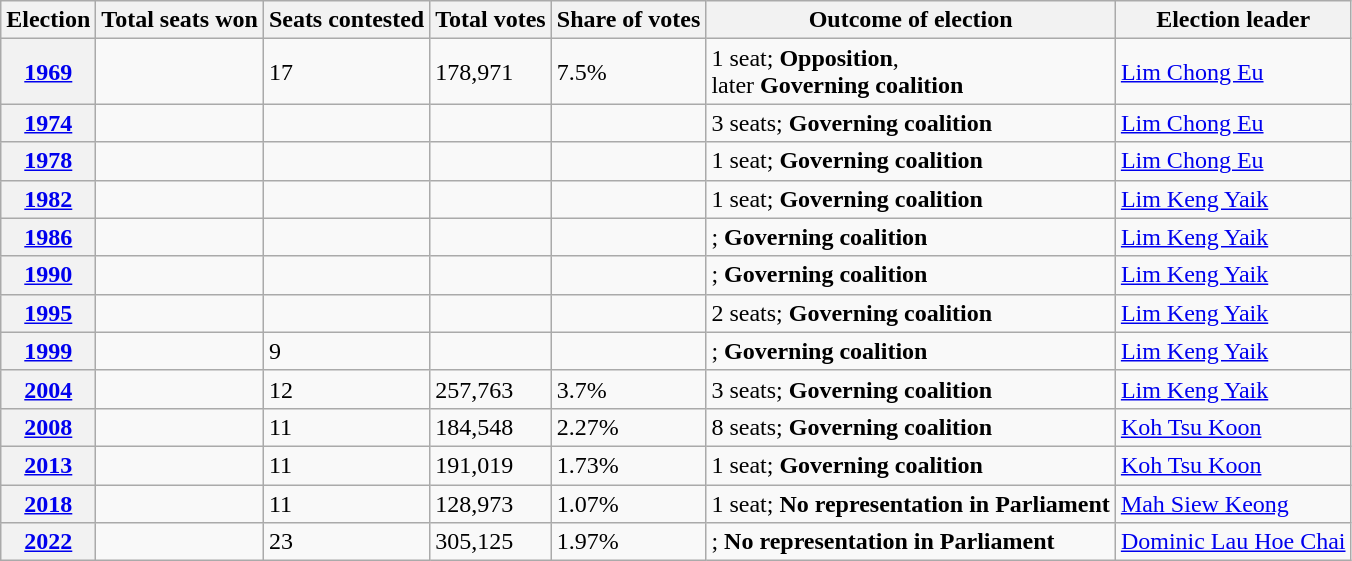<table class="wikitable">
<tr>
<th>Election</th>
<th>Total seats won</th>
<th>Seats contested</th>
<th>Total votes</th>
<th>Share of votes</th>
<th>Outcome of election</th>
<th>Election leader</th>
</tr>
<tr>
<th><a href='#'>1969</a></th>
<td></td>
<td>17</td>
<td>178,971</td>
<td>7.5%</td>
<td>1 seat;  <strong>Opposition</strong>, <br>later <strong>Governing coalition</strong> <br></td>
<td><a href='#'>Lim Chong Eu</a></td>
</tr>
<tr>
<th><a href='#'>1974</a></th>
<td></td>
<td></td>
<td></td>
<td></td>
<td>3 seats;  <strong>Governing coalition</strong> <br></td>
<td><a href='#'>Lim Chong Eu</a></td>
</tr>
<tr>
<th><a href='#'>1978</a></th>
<td></td>
<td></td>
<td></td>
<td></td>
<td>1 seat; <strong>Governing coalition</strong> <br></td>
<td><a href='#'>Lim Chong Eu</a></td>
</tr>
<tr>
<th><a href='#'>1982</a></th>
<td></td>
<td></td>
<td></td>
<td></td>
<td>1 seat;  <strong>Governing coalition</strong> <br></td>
<td><a href='#'>Lim Keng Yaik</a></td>
</tr>
<tr>
<th><a href='#'>1986</a></th>
<td></td>
<td></td>
<td></td>
<td></td>
<td>; <strong>Governing coalition</strong> <br></td>
<td><a href='#'>Lim Keng Yaik</a></td>
</tr>
<tr>
<th><a href='#'>1990</a></th>
<td></td>
<td></td>
<td></td>
<td></td>
<td>; <strong>Governing coalition</strong> <br></td>
<td><a href='#'>Lim Keng Yaik</a></td>
</tr>
<tr>
<th><a href='#'>1995</a></th>
<td></td>
<td></td>
<td></td>
<td></td>
<td>2 seats; <strong>Governing coalition</strong> <br></td>
<td><a href='#'>Lim Keng Yaik</a></td>
</tr>
<tr>
<th><a href='#'>1999</a></th>
<td></td>
<td>9</td>
<td></td>
<td></td>
<td>; <strong>Governing coalition</strong> <br></td>
<td><a href='#'>Lim Keng Yaik</a></td>
</tr>
<tr>
<th><a href='#'>2004</a></th>
<td></td>
<td>12</td>
<td>257,763</td>
<td>3.7%</td>
<td>3 seats; <strong>Governing coalition</strong> <br></td>
<td><a href='#'>Lim Keng Yaik</a></td>
</tr>
<tr>
<th><a href='#'>2008</a></th>
<td></td>
<td>11</td>
<td>184,548</td>
<td>2.27%</td>
<td>8 seats; <strong>Governing coalition</strong> <br></td>
<td><a href='#'>Koh Tsu Koon</a></td>
</tr>
<tr>
<th><a href='#'>2013</a></th>
<td></td>
<td>11</td>
<td>191,019</td>
<td>1.73%</td>
<td>1 seat; <strong>Governing coalition</strong> <br></td>
<td><a href='#'>Koh Tsu Koon</a></td>
</tr>
<tr>
<th><a href='#'>2018</a></th>
<td></td>
<td>11</td>
<td>128,973</td>
<td>1.07%</td>
<td>1 seat; <strong>No representation in Parliament</strong><br></td>
<td><a href='#'>Mah Siew Keong</a></td>
</tr>
<tr>
<th><a href='#'>2022</a></th>
<td></td>
<td>23</td>
<td>305,125</td>
<td>1.97%</td>
<td>; <strong>No representation in Parliament</strong><br></td>
<td><a href='#'>Dominic Lau Hoe Chai</a></td>
</tr>
</table>
